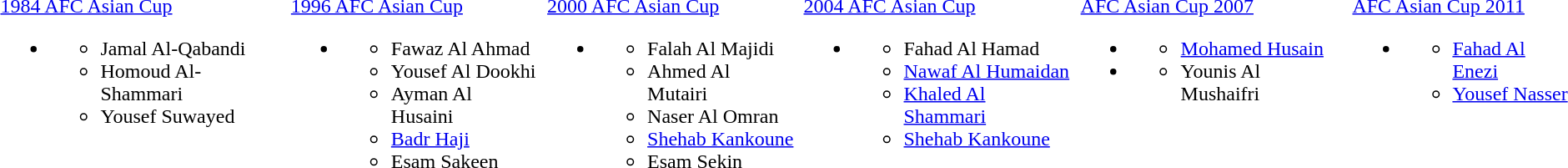<table>
<tr style="vertical-align: top;">
<td><br><a href='#'>1984 AFC Asian Cup</a><ul><li><ul><li>Jamal Al-Qabandi</li><li>Homoud Al-Shammari</li><li>Yousef Suwayed</li></ul></li></ul></td>
<td></td>
<td><br><a href='#'>1996 AFC Asian Cup</a><ul><li><ul><li>Fawaz Al Ahmad</li><li>Yousef Al Dookhi</li><li>Ayman Al Husaini</li><li><a href='#'>Badr Haji</a></li><li>Esam Sakeen</li></ul></li></ul></td>
<td></td>
<td><br><a href='#'>2000 AFC Asian Cup</a><ul><li><ul><li>Falah Al Majidi</li><li>Ahmed Al Mutairi</li><li>Naser Al Omran</li><li><a href='#'>Shehab Kankoune</a></li><li>Esam Sekin</li></ul></li></ul></td>
<td></td>
<td><br><a href='#'>2004 AFC Asian Cup</a><ul><li><ul><li>Fahad Al Hamad</li><li><a href='#'>Nawaf Al Humaidan</a></li><li><a href='#'>Khaled Al Shammari</a></li><li><a href='#'>Shehab Kankoune</a></li></ul></li></ul></td>
<td></td>
<td><br><a href='#'>AFC Asian Cup 2007</a><ul><li><ul><li><a href='#'>Mohamed Husain</a></li></ul></li><li><ul><li>Younis Al Mushaifri</li></ul></li></ul></td>
<td></td>
<td><br><a href='#'>AFC Asian Cup 2011</a><ul><li><ul><li><a href='#'>Fahad Al Enezi</a></li><li><a href='#'>Yousef Nasser</a></li></ul></li></ul></td>
</tr>
</table>
